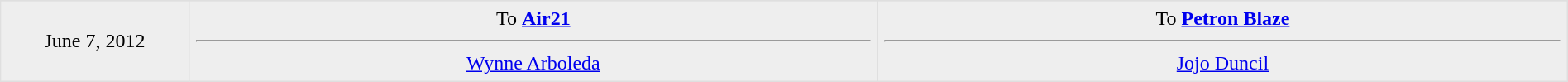<table border=1 style="border-collapse:collapse; text-align: center; width: 100%" bordercolor="#DFDFDF"  cellpadding="5">
<tr>
</tr>
<tr bgcolor="eeeeee">
<td style="width:12%">June 7, 2012</td>
<td style="width:44%" valign="top">To <strong><a href='#'>Air21</a></strong><hr><a href='#'>Wynne Arboleda</a></td>
<td style="width:44%" valign="top">To <strong><a href='#'>Petron Blaze</a></strong><hr><a href='#'>Jojo Duncil</a></td>
</tr>
</table>
